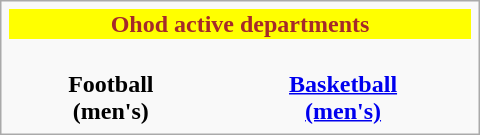<table class="infobox" style="width: 20em; font-size: 95%em;">
<tr style="color:brown; background:yellow; text-align:center;">
<th colspan="2" style="text-align: center">Ohod active departments</th>
</tr>
<tr style="text-align: center">
<td><br><strong>Football<br>(men's)</strong></td>
<td><br><strong><a href='#'>Basketball<br>(men's)</a></strong></td>
</tr>
</table>
